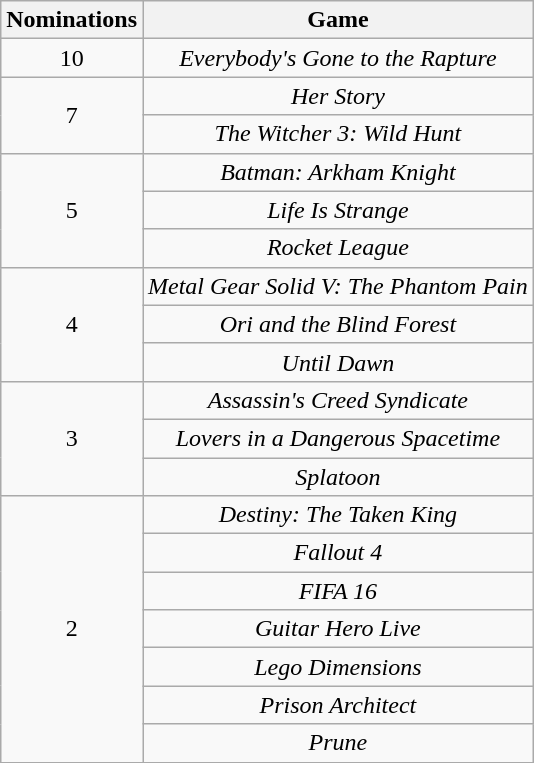<table class="wikitable" style="text-align:center;">
<tr>
<th scope="col" width="55">Nominations</th>
<th scope="col" align="center">Game</th>
</tr>
<tr>
<td style="text-align:center">10</td>
<td><em>Everybody's Gone to the Rapture</em></td>
</tr>
<tr>
<td rowspan=2 style="text-align:center">7</td>
<td><em>Her Story</em></td>
</tr>
<tr>
<td><em>The Witcher 3: Wild Hunt</em></td>
</tr>
<tr>
<td rowspan=3 style="text-align:center">5</td>
<td><em>Batman: Arkham Knight</em></td>
</tr>
<tr>
<td><em>Life Is Strange</em></td>
</tr>
<tr>
<td><em>Rocket League</em></td>
</tr>
<tr>
<td rowspan=3 style="text-align:center">4</td>
<td><em>Metal Gear Solid V: The Phantom Pain</em></td>
</tr>
<tr>
<td><em>Ori and the Blind Forest</em></td>
</tr>
<tr>
<td><em>Until Dawn</em></td>
</tr>
<tr>
<td rowspan=3 style="text-align:center">3</td>
<td><em>Assassin's Creed Syndicate</em></td>
</tr>
<tr>
<td><em>Lovers in a Dangerous Spacetime</em></td>
</tr>
<tr>
<td><em>Splatoon</em></td>
</tr>
<tr>
<td rowspan=7 style="text-align:center">2</td>
<td><em>Destiny: The Taken King</em></td>
</tr>
<tr>
<td><em>Fallout 4</em></td>
</tr>
<tr>
<td><em>FIFA 16</em></td>
</tr>
<tr>
<td><em>Guitar Hero Live</em></td>
</tr>
<tr>
<td><em>Lego Dimensions</em></td>
</tr>
<tr>
<td><em>Prison Architect</em></td>
</tr>
<tr>
<td><em>Prune</em></td>
</tr>
</table>
